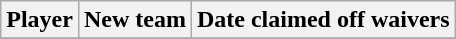<table class="wikitable">
<tr>
<th>Player</th>
<th>New team</th>
<th>Date claimed off waivers</th>
</tr>
<tr>
</tr>
</table>
